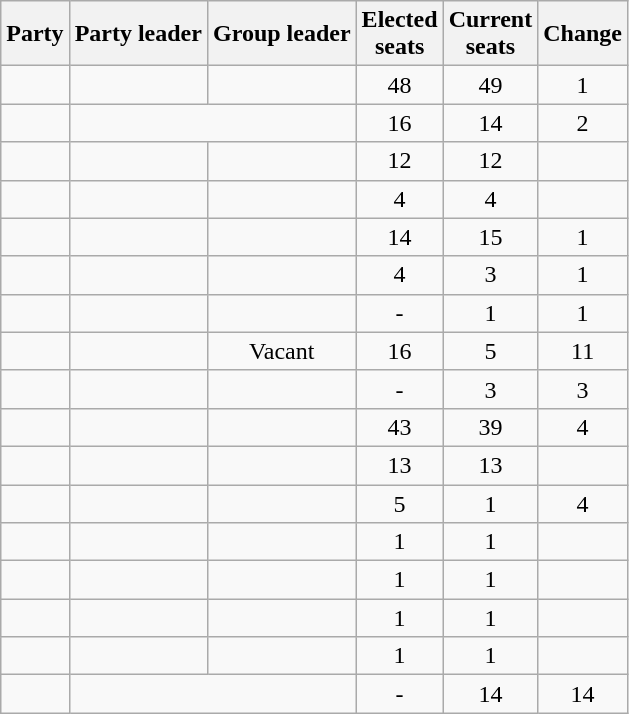<table class="wikitable sortable" style="text-align: center;">
<tr>
<th>Party</th>
<th>Party leader</th>
<th>Group leader</th>
<th>Elected<br>seats</th>
<th>Current<br>seats</th>
<th>Change</th>
</tr>
<tr>
<td data-sort-value="A" style="text-align: left;"></td>
<td></td>
<td></td>
<td>48</td>
<td>49</td>
<td data-sort-value="1"> 1</td>
</tr>
<tr>
<td data-sort-value="B" style="text-align: left;"></td>
<td colspan="2"></td>
<td>16</td>
<td>14</td>
<td data-sort-value="-2"> 2</td>
</tr>
<tr>
<td data-sort-value="C" style="text-align: left;"></td>
<td></td>
<td></td>
<td>12</td>
<td>12</td>
<td data-sort-value="0"></td>
</tr>
<tr>
<td data-sort-value="D" style="text-align: left;"></td>
<td></td>
<td></td>
<td>4</td>
<td>4</td>
<td data-sort-value="0"></td>
</tr>
<tr>
<td data-sort-value="F" style="text-align: left;"></td>
<td></td>
<td></td>
<td>14</td>
<td>15</td>
<td data-sort-value="1"> 1</td>
</tr>
<tr>
<td data-sort-value="I" style="text-align: left;"></td>
<td></td>
<td></td>
<td>4</td>
<td>3</td>
<td data-sort-value="-1"> 1</td>
</tr>
<tr>
<td data-sort-value="K" style="text-align: left;"></td>
<td></td>
<td></td>
<td>-</td>
<td>1</td>
<td data-sort-value="1"> 1</td>
</tr>
<tr>
<td data-sort-value="O" style="text-align: left;"></td>
<td></td>
<td>Vacant</td>
<td>16</td>
<td>5</td>
<td data-sort-value="-11"> 11</td>
</tr>
<tr>
<td data-sort-value="Q" style="text-align: left;"></td>
<td></td>
<td></td>
<td>-</td>
<td>3</td>
<td data-sort-value="3"> 3</td>
</tr>
<tr>
<td data-sort-value="V" style="text-align: left;"></td>
<td></td>
<td></td>
<td>43</td>
<td>39</td>
<td data-sort-value="-3"> 4</td>
</tr>
<tr>
<td data-sort-value="ZA" style="text-align: left;"></td>
<td></td>
<td></td>
<td>13</td>
<td>13</td>
<td data-sort-value="0"></td>
</tr>
<tr>
<td data-sort-value="ZB" style="text-align: left;"></td>
<td></td>
<td></td>
<td>5</td>
<td>1</td>
<td data-sort-value="-4"> 4</td>
</tr>
<tr>
<td data-sort-value="JF" style="text-align: left;"></td>
<td></td>
<td></td>
<td>1</td>
<td>1</td>
<td data-sort-value="0"></td>
</tr>
<tr>
<td data-sort-value="SP" style="text-align: left;"></td>
<td></td>
<td></td>
<td>1</td>
<td>1</td>
<td data-sort-value="0"></td>
</tr>
<tr>
<td data-sort-value="IA" style="text-align: left;"></td>
<td></td>
<td></td>
<td>1</td>
<td>1</td>
<td data-sort-value="0"></td>
</tr>
<tr>
<td data-sort-value="SI" style="text-align: left;"></td>
<td></td>
<td></td>
<td>1</td>
<td>1</td>
<td data-sort-value="0"></td>
</tr>
<tr>
<td data-sort-value="ZZZZ" style="text-align: left;"></td>
<td colspan="2"></td>
<td>-</td>
<td>14</td>
<td data-sort-value="5"> 14</td>
</tr>
</table>
